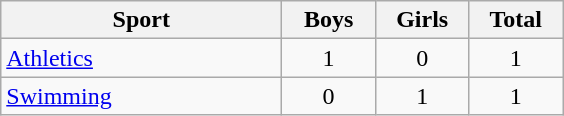<table class="wikitable sortable" style="text-align:center;">
<tr>
<th width=180>Sport</th>
<th width=55>Boys</th>
<th width=55>Girls</th>
<th width=55>Total</th>
</tr>
<tr>
<td align=left><a href='#'>Athletics</a></td>
<td>1</td>
<td>0</td>
<td>1</td>
</tr>
<tr>
<td align=left><a href='#'>Swimming</a></td>
<td>0</td>
<td>1</td>
<td>1</td>
</tr>
</table>
